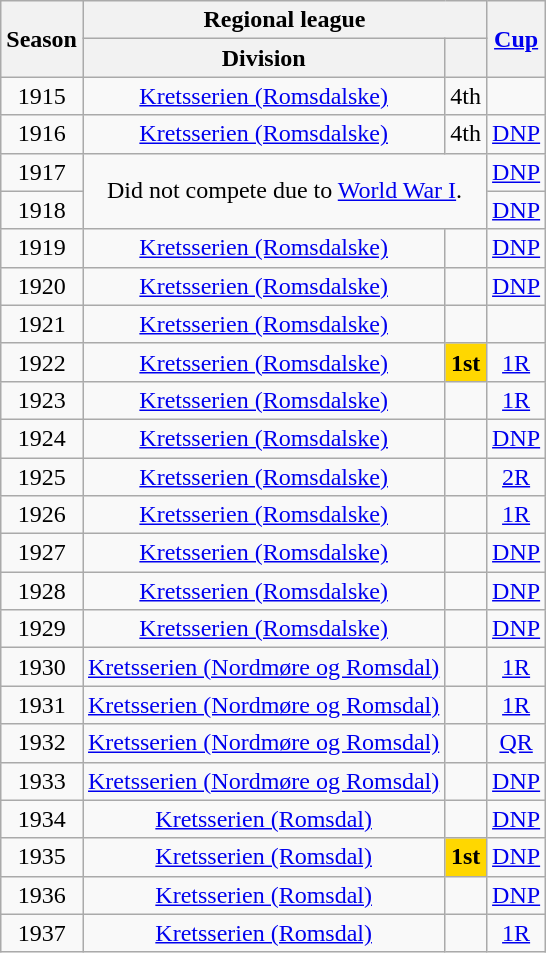<table class="wikitable" style="text-align: center;">
<tr>
<th scope=col rowspan="2">Season</th>
<th scope=col colspan="2" class=unsortable>Regional league</th>
<th scope=col rowspan="2"><a href='#'>Cup</a></th>
</tr>
<tr>
<th>Division</th>
<th></th>
</tr>
<tr>
<td>1915</td>
<td><a href='#'>Kretsserien (Romsdalske)</a></td>
<td>4th</td>
<td><a href='#'></a></td>
</tr>
<tr>
<td>1916</td>
<td><a href='#'>Kretsserien (Romsdalske)</a></td>
<td>4th</td>
<td><a href='#'>DNP</a></td>
</tr>
<tr>
<td>1917</td>
<td colspan="2" rowspan="2">Did not compete due to <a href='#'>World War I</a>.</td>
<td><a href='#'>DNP</a></td>
</tr>
<tr>
<td>1918</td>
<td><a href='#'>DNP</a></td>
</tr>
<tr>
<td>1919</td>
<td><a href='#'>Kretsserien (Romsdalske)</a></td>
<td></td>
<td><a href='#'>DNP</a></td>
</tr>
<tr>
<td>1920</td>
<td><a href='#'>Kretsserien (Romsdalske)</a></td>
<td></td>
<td><a href='#'>DNP</a></td>
</tr>
<tr>
<td>1921</td>
<td><a href='#'>Kretsserien (Romsdalske)</a></td>
<td></td>
<td><a href='#'></a></td>
</tr>
<tr>
<td>1922</td>
<td><a href='#'>Kretsserien (Romsdalske)</a></td>
<td align=center bgcolor=gold><strong>1st</strong></td>
<td><a href='#'>1R</a></td>
</tr>
<tr>
<td>1923</td>
<td><a href='#'>Kretsserien (Romsdalske)</a></td>
<td></td>
<td><a href='#'>1R</a></td>
</tr>
<tr>
<td>1924</td>
<td><a href='#'>Kretsserien (Romsdalske)</a></td>
<td></td>
<td><a href='#'>DNP</a></td>
</tr>
<tr>
<td>1925</td>
<td><a href='#'>Kretsserien (Romsdalske)</a></td>
<td></td>
<td><a href='#'>2R</a></td>
</tr>
<tr>
<td>1926</td>
<td><a href='#'>Kretsserien (Romsdalske)</a></td>
<td></td>
<td><a href='#'>1R</a></td>
</tr>
<tr>
<td>1927</td>
<td><a href='#'>Kretsserien (Romsdalske)</a></td>
<td></td>
<td><a href='#'>DNP</a></td>
</tr>
<tr>
<td>1928</td>
<td><a href='#'>Kretsserien (Romsdalske)</a></td>
<td></td>
<td><a href='#'>DNP</a></td>
</tr>
<tr>
<td>1929</td>
<td><a href='#'>Kretsserien (Romsdalske)</a></td>
<td></td>
<td><a href='#'>DNP</a></td>
</tr>
<tr>
<td>1930</td>
<td><a href='#'>Kretsserien (Nordmøre og Romsdal)</a></td>
<td></td>
<td><a href='#'>1R</a></td>
</tr>
<tr>
<td>1931</td>
<td><a href='#'>Kretsserien (Nordmøre og Romsdal)</a></td>
<td></td>
<td><a href='#'>1R</a></td>
</tr>
<tr>
<td>1932</td>
<td><a href='#'>Kretsserien (Nordmøre og Romsdal)</a></td>
<td></td>
<td><a href='#'>QR</a></td>
</tr>
<tr>
<td>1933</td>
<td><a href='#'>Kretsserien (Nordmøre og Romsdal)</a></td>
<td></td>
<td><a href='#'>DNP</a></td>
</tr>
<tr>
<td>1934</td>
<td><a href='#'>Kretsserien (Romsdal)</a></td>
<td></td>
<td><a href='#'>DNP</a></td>
</tr>
<tr>
<td>1935</td>
<td><a href='#'>Kretsserien (Romsdal)</a></td>
<td align=center bgcolor=gold><strong>1st</strong></td>
<td><a href='#'>DNP</a></td>
</tr>
<tr>
<td>1936</td>
<td><a href='#'>Kretsserien (Romsdal)</a></td>
<td></td>
<td><a href='#'>DNP</a></td>
</tr>
<tr>
<td>1937</td>
<td><a href='#'>Kretsserien (Romsdal)</a></td>
<td></td>
<td><a href='#'>1R</a></td>
</tr>
</table>
